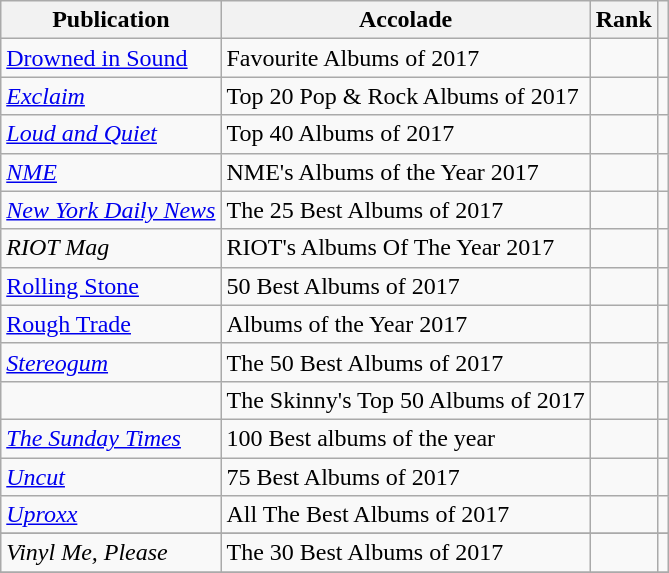<table class="sortable wikitable">
<tr>
<th>Publication</th>
<th>Accolade</th>
<th>Rank</th>
<th class="unsortable"></th>
</tr>
<tr>
<td><a href='#'>Drowned in Sound</a></td>
<td>Favourite Albums of 2017</td>
<td></td>
<td></td>
</tr>
<tr>
<td><em><a href='#'>Exclaim</a></em></td>
<td>Top 20 Pop & Rock Albums of 2017</td>
<td></td>
<td></td>
</tr>
<tr>
<td><em><a href='#'>Loud and Quiet</a></em></td>
<td>Top 40 Albums of 2017</td>
<td></td>
<td></td>
</tr>
<tr>
<td><em><a href='#'>NME</a></em></td>
<td>NME's Albums of the Year 2017</td>
<td></td>
<td></td>
</tr>
<tr>
<td><em><a href='#'>New York Daily News</a></em></td>
<td>The 25 Best Albums of 2017</td>
<td></td>
<td></td>
</tr>
<tr>
<td><em>RIOT Mag</em></td>
<td>RIOT's Albums Of The Year 2017</td>
<td></td>
<td></td>
</tr>
<tr>
<td><a href='#'>Rolling Stone</a></td>
<td>50 Best Albums of 2017</td>
<td></td>
<td></td>
</tr>
<tr>
<td><a href='#'>Rough Trade</a></td>
<td>Albums of the Year 2017</td>
<td></td>
<td></td>
</tr>
<tr>
<td><em><a href='#'>Stereogum</a></em></td>
<td>The 50 Best Albums of 2017</td>
<td></td>
<td></td>
</tr>
<tr>
<td><em></em></td>
<td>The Skinny's Top 50 Albums of 2017</td>
<td></td>
<td></td>
</tr>
<tr>
<td><em><a href='#'>The Sunday Times</a></em></td>
<td>100 Best albums of the year</td>
<td></td>
<td></td>
</tr>
<tr>
<td><em><a href='#'>Uncut</a></em></td>
<td>75 Best Albums of 2017</td>
<td></td>
<td></td>
</tr>
<tr>
<td><em><a href='#'>Uproxx</a></em></td>
<td>All The Best Albums of 2017</td>
<td></td>
<td></td>
</tr>
<tr>
</tr>
<tr>
<td><em>Vinyl Me, Please</em></td>
<td>The 30 Best Albums of 2017</td>
<td></td>
<td></td>
</tr>
<tr>
</tr>
</table>
